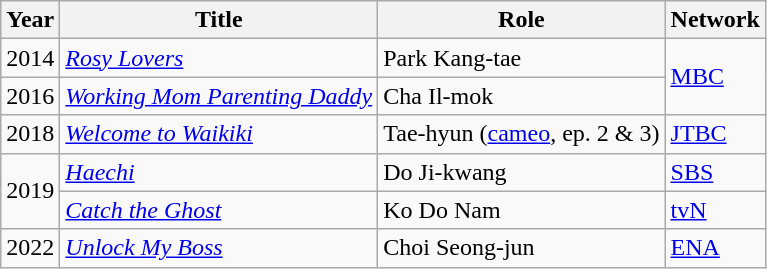<table class="wikitable">
<tr>
<th>Year</th>
<th>Title</th>
<th>Role</th>
<th>Network</th>
</tr>
<tr>
<td>2014</td>
<td><em><a href='#'>Rosy Lovers</a></em></td>
<td>Park Kang-tae</td>
<td rowspan="2"><a href='#'>MBC</a></td>
</tr>
<tr>
<td>2016</td>
<td><em><a href='#'>Working Mom Parenting Daddy</a></em></td>
<td>Cha Il-mok</td>
</tr>
<tr>
<td>2018</td>
<td><em><a href='#'>Welcome to Waikiki</a></em></td>
<td>Tae-hyun (<a href='#'>cameo</a>, ep. 2 & 3)</td>
<td><a href='#'>JTBC</a></td>
</tr>
<tr>
<td rowspan="2">2019</td>
<td><em><a href='#'>Haechi</a></em></td>
<td>Do Ji-kwang</td>
<td><a href='#'>SBS</a></td>
</tr>
<tr>
<td><em><a href='#'>Catch the Ghost</a></em></td>
<td>Ko Do Nam</td>
<td><a href='#'>tvN</a></td>
</tr>
<tr>
<td>2022</td>
<td><em><a href='#'>Unlock My Boss</a></em></td>
<td>Choi Seong-jun</td>
<td><a href='#'>ENA</a></td>
</tr>
</table>
